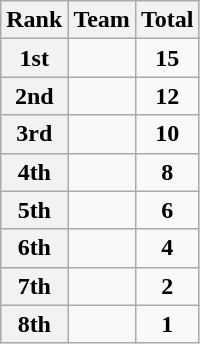<table class="wikitable" style="text-align:center">
<tr>
<th>Rank</th>
<th>Team</th>
<th>Total</th>
</tr>
<tr>
<th>1st</th>
<td align="left"></td>
<td><strong>15</strong></td>
</tr>
<tr>
<th>2nd</th>
<td align="left"></td>
<td><strong>12</strong></td>
</tr>
<tr>
<th>3rd</th>
<td align="left"></td>
<td><strong>10</strong></td>
</tr>
<tr>
<th>4th</th>
<td align=left></td>
<td><strong>8</strong></td>
</tr>
<tr>
<th>5th</th>
<td align="left"></td>
<td><strong>6</strong></td>
</tr>
<tr>
<th>6th</th>
<td align="left"></td>
<td><strong>4</strong></td>
</tr>
<tr>
<th>7th</th>
<td align="left"></td>
<td><strong>2</strong></td>
</tr>
<tr>
<th>8th</th>
<td align="left"></td>
<td><strong>1</strong></td>
</tr>
</table>
